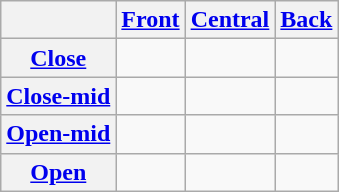<table class=wikitable style=text-align:center>
<tr>
<th></th>
<th><a href='#'>Front</a></th>
<th><a href='#'>Central</a></th>
<th><a href='#'>Back</a></th>
</tr>
<tr>
<th><a href='#'>Close</a></th>
<td> </td>
<td></td>
<td></td>
</tr>
<tr>
<th><a href='#'>Close-mid</a></th>
<td> </td>
<td></td>
<td></td>
</tr>
<tr>
<th><a href='#'>Open-mid</a></th>
<td></td>
<td></td>
<td></td>
</tr>
<tr>
<th><a href='#'>Open</a></th>
<td></td>
<td></td>
<td></td>
</tr>
</table>
